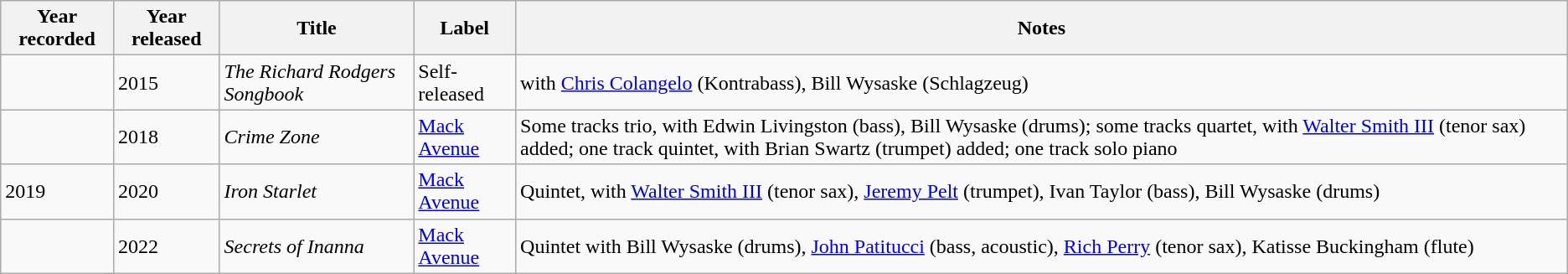<table class="wikitable sortable">
<tr>
<th style="text-align:center;">Year recorded</th>
<th>Year released</th>
<th>Title</th>
<th>Label</th>
<th>Notes</th>
</tr>
<tr>
<td></td>
<td>2015</td>
<td><em>The Richard Rodgers Songbook</em></td>
<td>Self-released</td>
<td>with <a href='#'>Chris Colangelo</a> (Kontrabass), Bill Wysaske (Schlagzeug)</td>
</tr>
<tr>
<td></td>
<td>2018</td>
<td><em>Crime Zone</em></td>
<td><a href='#'>Mack Avenue</a></td>
<td>Some tracks trio, with Edwin Livingston (bass), Bill Wysaske (drums); some tracks quartet, with <a href='#'>Walter Smith III</a> (tenor sax) added; one track quintet, with Brian Swartz (trumpet) added; one track solo piano</td>
</tr>
<tr>
<td>2019</td>
<td>2020</td>
<td><em>Iron Starlet</em></td>
<td><a href='#'>Mack Avenue</a></td>
<td>Quintet, with <a href='#'>Walter Smith III</a> (tenor sax), <a href='#'>Jeremy Pelt</a> (trumpet), Ivan Taylor (bass), Bill Wysaske (drums)</td>
</tr>
<tr>
<td></td>
<td>2022</td>
<td><em>Secrets of Inanna</em></td>
<td><a href='#'>Mack Avenue</a></td>
<td>Quintet with  Bill Wysaske (drums), <a href='#'>John Patitucci</a> (bass, acoustic), <a href='#'>Rich Perry</a> (tenor sax), Katisse Buckingham (flute)</td>
</tr>
</table>
